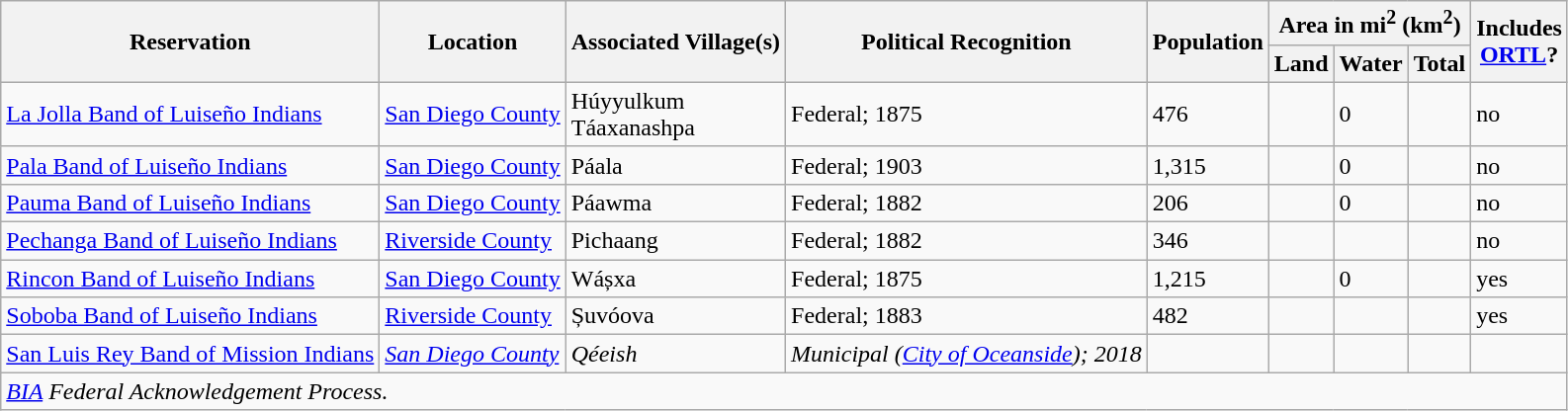<table class="wikitable sortable mw-collapsible">
<tr>
<th rowspan="2">Reservation</th>
<th rowspan="2">Location</th>
<th rowspan="2">Associated Village(s)</th>
<th rowspan="2">Political Recognition</th>
<th rowspan="2">Population</th>
<th colspan="3">Area in mi<sup>2</sup> (km<sup>2</sup>)</th>
<th rowspan="2">Includes<br><a href='#'>ORTL</a>?</th>
</tr>
<tr>
<th>Land</th>
<th>Water</th>
<th>Total</th>
</tr>
<tr>
<td><a href='#'>La Jolla Band of Luiseño Indians</a></td>
<td><a href='#'>San Diego County</a></td>
<td>Húyyulkum<br>Táaxanashpa</td>
<td>Federal; 1875</td>
<td>476</td>
<td></td>
<td>0</td>
<td></td>
<td>no</td>
</tr>
<tr>
<td><a href='#'>Pala Band of Luiseño Indians</a></td>
<td><a href='#'>San Diego County</a></td>
<td>Páala</td>
<td>Federal; 1903</td>
<td>1,315</td>
<td></td>
<td>0</td>
<td></td>
<td>no</td>
</tr>
<tr>
<td><a href='#'>Pauma Band of Luiseño Indians</a></td>
<td><a href='#'>San Diego County</a></td>
<td>Páawma</td>
<td>Federal; 1882</td>
<td>206</td>
<td></td>
<td>0</td>
<td></td>
<td>no</td>
</tr>
<tr>
<td><a href='#'>Pechanga Band of Luiseño Indians</a></td>
<td><a href='#'>Riverside County</a></td>
<td>Pichaang</td>
<td>Federal; 1882</td>
<td>346</td>
<td></td>
<td></td>
<td></td>
<td>no</td>
</tr>
<tr>
<td><a href='#'>Rincon Band of Luiseño Indians</a></td>
<td><a href='#'>San Diego County</a></td>
<td>Wáșxa</td>
<td>Federal; 1875</td>
<td>1,215</td>
<td></td>
<td>0</td>
<td></td>
<td>yes</td>
</tr>
<tr>
<td><a href='#'>Soboba Band of Luiseño Indians</a></td>
<td><a href='#'>Riverside County</a></td>
<td>Șuvóova</td>
<td>Federal; 1883</td>
<td>482</td>
<td></td>
<td></td>
<td></td>
<td>yes</td>
</tr>
<tr>
<td><a href='#'>San Luis Rey Band of Mission Indians</a></td>
<td><a href='#'><em>San Diego County</em></a></td>
<td><em>Qéeish</em></td>
<td><em>Municipal (<a href='#'>City of Oceanside</a>); 2018</em></td>
<td></td>
<td></td>
<td></td>
<td></td>
<td></td>
</tr>
<tr>
<td colspan="9"><em> <a href='#'>BIA</a> Federal Acknowledgement Process.</em></td>
</tr>
</table>
